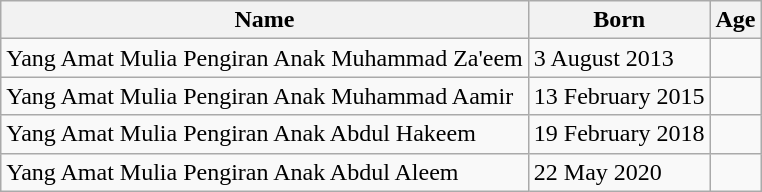<table class="wikitable">
<tr>
<th>Name</th>
<th>Born</th>
<th>Age</th>
</tr>
<tr>
<td>Yang Amat Mulia Pengiran Anak Muhammad Za'eem</td>
<td>3 August 2013</td>
<td></td>
</tr>
<tr>
<td>Yang Amat Mulia Pengiran Anak Muhammad Aamir</td>
<td>13 February 2015</td>
<td></td>
</tr>
<tr>
<td>Yang Amat Mulia Pengiran Anak Abdul Hakeem</td>
<td>19 February 2018</td>
<td></td>
</tr>
<tr>
<td>Yang Amat Mulia Pengiran Anak Abdul Aleem</td>
<td>22 May 2020</td>
<td></td>
</tr>
</table>
